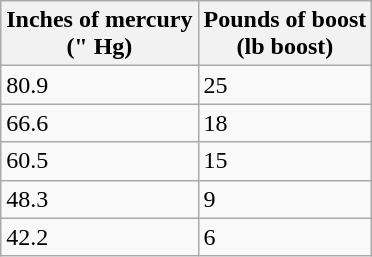<table class="wikitable">
<tr>
<th>Inches of mercury<br>(" Hg)</th>
<th>Pounds of boost<br>(lb boost)</th>
</tr>
<tr>
<td>80.9</td>
<td>25</td>
</tr>
<tr>
<td>66.6</td>
<td>18</td>
</tr>
<tr>
<td>60.5</td>
<td>15</td>
</tr>
<tr>
<td>48.3</td>
<td>9</td>
</tr>
<tr>
<td>42.2</td>
<td>6</td>
</tr>
</table>
